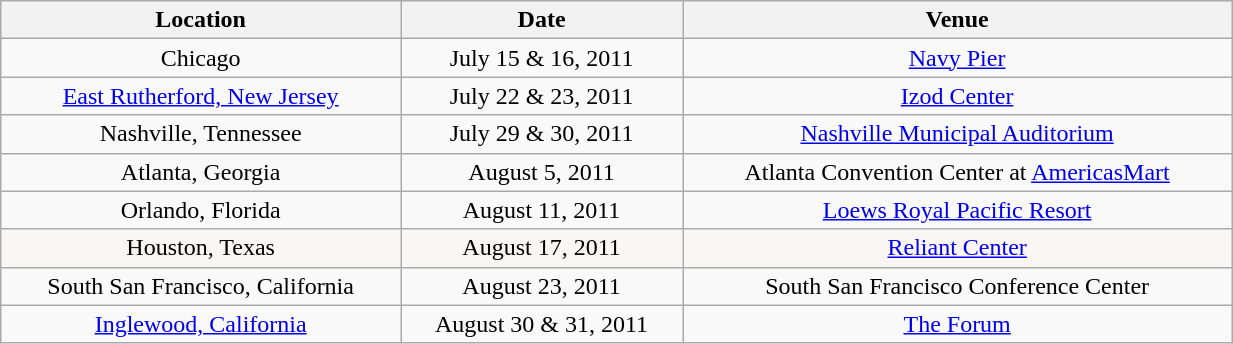<table class="wikitable" style="text-align:center; width:65%;">
<tr>
<th>Location</th>
<th>Date</th>
<th>Venue</th>
</tr>
<tr>
<td>Chicago</td>
<td>July 15 & 16, 2011</td>
<td><a href='#'>Navy Pier</a></td>
</tr>
<tr>
<td><a href='#'>East Rutherford, New Jersey</a></td>
<td>July 22 & 23, 2011</td>
<td><a href='#'>Izod Center</a></td>
</tr>
<tr>
<td>Nashville, Tennessee</td>
<td>July 29 & 30, 2011</td>
<td><a href='#'>Nashville Municipal Auditorium</a></td>
</tr>
<tr>
<td>Atlanta, Georgia</td>
<td>August 5, 2011</td>
<td>Atlanta Convention Center at <a href='#'>AmericasMart</a></td>
</tr>
<tr>
<td>Orlando, Florida</td>
<td>August 11, 2011</td>
<td><a href='#'>Loews Royal Pacific Resort</a></td>
</tr>
<tr style="text-align:center; background:#faf6f6;">
<td>Houston, Texas</td>
<td>August 17, 2011</td>
<td><a href='#'>Reliant Center</a></td>
</tr>
<tr>
<td>South San Francisco, California</td>
<td>August 23, 2011</td>
<td>South San Francisco Conference Center</td>
</tr>
<tr>
<td><a href='#'>Inglewood, California</a></td>
<td>August 30 & 31, 2011</td>
<td><a href='#'>The Forum</a></td>
</tr>
</table>
